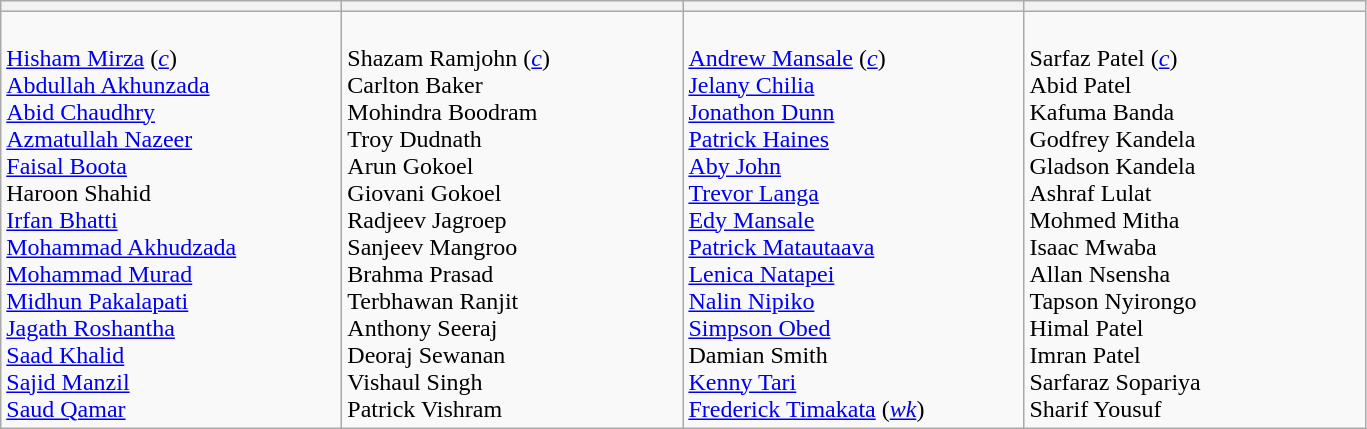<table class="wikitable">
<tr>
<th width=220></th>
<th width=220></th>
<th width=220></th>
<th width=220></th>
</tr>
<tr>
<td valign=top><br><a href='#'>Hisham Mirza</a> (<em><a href='#'>c</a></em>)<br>
<a href='#'>Abdullah Akhunzada</a><br>
<a href='#'>Abid Chaudhry</a>	<br>
<a href='#'>Azmatullah Nazeer</a><br>
<a href='#'>Faisal Boota</a>	<br>
Haroon Shahid<br>
<a href='#'>Irfan Bhatti</a>	<br>
<a href='#'>Mohammad Akhudzada</a><br>
<a href='#'>Mohammad Murad</a>	<br>
<a href='#'>Midhun Pakalapati</a><br>
<a href='#'>Jagath Roshantha</a><br>
<a href='#'>Saad Khalid</a><br>
<a href='#'>Sajid Manzil</a>	<br>
<a href='#'>Saud Qamar</a></td>
<td valign=top><br>Shazam Ramjohn (<em><a href='#'>c</a></em>)	<br>
Carlton Baker<br>
Mohindra Boodram<br>
Troy Dudnath<br>
Arun Gokoel	<br>
Giovani Gokoel<br>
Radjeev Jagroep	<br>
Sanjeev Mangroo<br>
Brahma Prasad<br>
Terbhawan Ranjit<br>
Anthony Seeraj<br>
Deoraj Sewanan<br>
Vishaul Singh<br>
Patrick Vishram</td>
<td valign=top><br><a href='#'>Andrew Mansale</a> (<em><a href='#'>c</a></em>)<br>
<a href='#'>Jelany Chilia</a><br>
<a href='#'>Jonathon Dunn</a>	<br>
<a href='#'>Patrick Haines</a><br>
<a href='#'>Aby John</a>	<br>
<a href='#'>Trevor Langa</a><br>
<a href='#'>Edy Mansale</a>	<br>
<a href='#'>Patrick Matautaava</a><br>
<a href='#'>Lenica Natapei</a>	<br>
<a href='#'>Nalin Nipiko</a><br>
<a href='#'>Simpson Obed</a>	<br>
Damian Smith<br>
<a href='#'>Kenny Tari</a>	<br>
<a href='#'>Frederick Timakata</a> (<em><a href='#'>wk</a></em>)</td>
<td valign=top><br>Sarfaz Patel (<em><a href='#'>c</a></em>)<br>
Abid Patel<br>
Kafuma Banda<br>
Godfrey Kandela<br>
Gladson Kandela<br>
Ashraf Lulat<br>
Mohmed Mitha<br>
Isaac Mwaba<br>
Allan Nsensha<br>
Tapson Nyirongo<br>
Himal Patel<br>
Imran Patel<br>
Sarfaraz Sopariya<br>
Sharif Yousuf<br></td>
</tr>
</table>
